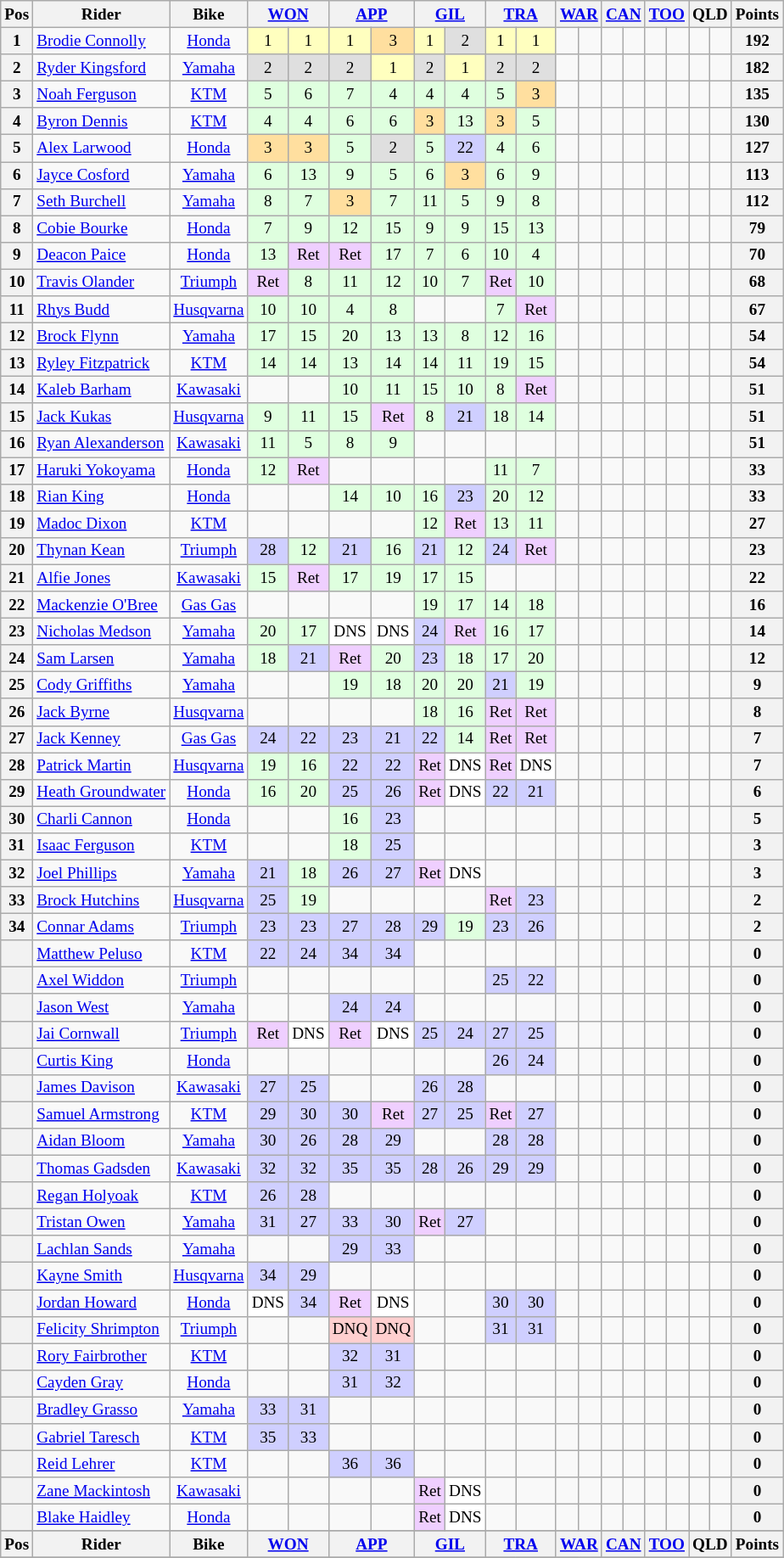<table class="wikitable" style="font-size: 80%; text-align:center">
<tr valign="top">
<th valign="middle">Pos</th>
<th valign="middle">Rider</th>
<th valign="middle">Bike</th>
<th colspan=2><a href='#'>WON</a><br></th>
<th colspan=2><a href='#'>APP</a><br></th>
<th colspan=2><a href='#'>GIL</a><br></th>
<th colspan=2><a href='#'>TRA</a><br></th>
<th colspan=2><a href='#'>WAR</a><br></th>
<th colspan=2><a href='#'>CAN</a><br></th>
<th colspan=2><a href='#'>TOO</a><br></th>
<th colspan=2>QLD<br></th>
<th valign="middle">Points</th>
</tr>
<tr>
<th>1</th>
<td align=left> <a href='#'>Brodie Connolly</a></td>
<td><a href='#'>Honda</a></td>
<td style="background:#ffffbf;">1</td>
<td style="background:#ffffbf;">1</td>
<td style="background:#ffffbf;">1</td>
<td style="background:#ffdf9f;">3</td>
<td style="background:#ffffbf;">1</td>
<td style="background:#dfdfdf;">2</td>
<td style="background:#ffffbf;">1</td>
<td style="background:#ffffbf;">1</td>
<td></td>
<td></td>
<td></td>
<td></td>
<td></td>
<td></td>
<td></td>
<td></td>
<th>192</th>
</tr>
<tr>
<th>2</th>
<td align=left> <a href='#'>Ryder Kingsford</a></td>
<td><a href='#'>Yamaha</a></td>
<td style="background:#dfdfdf;">2</td>
<td style="background:#dfdfdf;">2</td>
<td style="background:#dfdfdf;">2</td>
<td style="background:#ffffbf;">1</td>
<td style="background:#dfdfdf;">2</td>
<td style="background:#ffffbf;">1</td>
<td style="background:#dfdfdf;">2</td>
<td style="background:#dfdfdf;">2</td>
<td></td>
<td></td>
<td></td>
<td></td>
<td></td>
<td></td>
<td></td>
<td></td>
<th>182</th>
</tr>
<tr>
<th>3</th>
<td align=left> <a href='#'>Noah Ferguson</a></td>
<td><a href='#'>KTM</a></td>
<td style="background:#dfffdf;">5</td>
<td style="background:#dfffdf;">6</td>
<td style="background:#dfffdf;">7</td>
<td style="background:#dfffdf;">4</td>
<td style="background:#dfffdf;">4</td>
<td style="background:#dfffdf;">4</td>
<td style="background:#dfffdf;">5</td>
<td style="background:#ffdf9f;">3</td>
<td></td>
<td></td>
<td></td>
<td></td>
<td></td>
<td></td>
<td></td>
<td></td>
<th>135</th>
</tr>
<tr>
<th>4</th>
<td align=left> <a href='#'>Byron Dennis</a></td>
<td><a href='#'>KTM</a></td>
<td style="background:#dfffdf;">4</td>
<td style="background:#dfffdf;">4</td>
<td style="background:#dfffdf;">6</td>
<td style="background:#dfffdf;">6</td>
<td style="background:#ffdf9f;">3</td>
<td style="background:#dfffdf;">13</td>
<td style="background:#ffdf9f;">3</td>
<td style="background:#dfffdf;">5</td>
<td></td>
<td></td>
<td></td>
<td></td>
<td></td>
<td></td>
<td></td>
<td></td>
<th>130</th>
</tr>
<tr>
<th>5</th>
<td align=left> <a href='#'>Alex Larwood</a></td>
<td><a href='#'>Honda</a></td>
<td style="background:#ffdf9f;">3</td>
<td style="background:#ffdf9f;">3</td>
<td style="background:#dfffdf;">5</td>
<td style="background:#dfdfdf;">2</td>
<td style="background:#dfffdf;">5</td>
<td style="background:#cfcfff;">22</td>
<td style="background:#dfffdf;">4</td>
<td style="background:#dfffdf;">6</td>
<td></td>
<td></td>
<td></td>
<td></td>
<td></td>
<td></td>
<td></td>
<td></td>
<th>127</th>
</tr>
<tr>
<th>6</th>
<td align=left> <a href='#'>Jayce Cosford</a></td>
<td><a href='#'>Yamaha</a></td>
<td style="background:#dfffdf;">6</td>
<td style="background:#dfffdf;">13</td>
<td style="background:#dfffdf;">9</td>
<td style="background:#dfffdf;">5</td>
<td style="background:#dfffdf;">6</td>
<td style="background:#ffdf9f;">3</td>
<td style="background:#dfffdf;">6</td>
<td style="background:#dfffdf;">9</td>
<td></td>
<td></td>
<td></td>
<td></td>
<td></td>
<td></td>
<td></td>
<td></td>
<th>113</th>
</tr>
<tr>
<th>7</th>
<td align=left> <a href='#'>Seth Burchell</a></td>
<td><a href='#'>Yamaha</a></td>
<td style="background:#dfffdf;">8</td>
<td style="background:#dfffdf;">7</td>
<td style="background:#ffdf9f;">3</td>
<td style="background:#dfffdf;">7</td>
<td style="background:#dfffdf;">11</td>
<td style="background:#dfffdf;">5</td>
<td style="background:#dfffdf;">9</td>
<td style="background:#dfffdf;">8</td>
<td></td>
<td></td>
<td></td>
<td></td>
<td></td>
<td></td>
<td></td>
<td></td>
<th>112</th>
</tr>
<tr>
<th>8</th>
<td align=left> <a href='#'>Cobie Bourke</a></td>
<td><a href='#'>Honda</a></td>
<td style="background:#dfffdf;">7</td>
<td style="background:#dfffdf;">9</td>
<td style="background:#dfffdf;">12</td>
<td style="background:#dfffdf;">15</td>
<td style="background:#dfffdf;">9</td>
<td style="background:#dfffdf;">9</td>
<td style="background:#dfffdf;">15</td>
<td style="background:#dfffdf;">13</td>
<td></td>
<td></td>
<td></td>
<td></td>
<td></td>
<td></td>
<td></td>
<td></td>
<th>79</th>
</tr>
<tr>
<th>9</th>
<td align=left> <a href='#'>Deacon Paice</a></td>
<td><a href='#'>Honda</a></td>
<td style="background:#dfffdf;">13</td>
<td style="background:#efcfff;">Ret</td>
<td style="background:#efcfff;">Ret</td>
<td style="background:#dfffdf;">17</td>
<td style="background:#dfffdf;">7</td>
<td style="background:#dfffdf;">6</td>
<td style="background:#dfffdf;">10</td>
<td style="background:#dfffdf;">4</td>
<td></td>
<td></td>
<td></td>
<td></td>
<td></td>
<td></td>
<td></td>
<td></td>
<th>70</th>
</tr>
<tr>
<th>10</th>
<td align=left> <a href='#'>Travis Olander</a></td>
<td><a href='#'>Triumph</a></td>
<td style="background:#efcfff;">Ret</td>
<td style="background:#dfffdf;">8</td>
<td style="background:#dfffdf;">11</td>
<td style="background:#dfffdf;">12</td>
<td style="background:#dfffdf;">10</td>
<td style="background:#dfffdf;">7</td>
<td style="background:#efcfff;">Ret</td>
<td style="background:#dfffdf;">10</td>
<td></td>
<td></td>
<td></td>
<td></td>
<td></td>
<td></td>
<td></td>
<td></td>
<th>68</th>
</tr>
<tr>
<th>11</th>
<td align=left> <a href='#'>Rhys Budd</a></td>
<td><a href='#'>Husqvarna</a></td>
<td style="background:#dfffdf;">10</td>
<td style="background:#dfffdf;">10</td>
<td style="background:#dfffdf;">4</td>
<td style="background:#dfffdf;">8</td>
<td></td>
<td></td>
<td style="background:#dfffdf;">7</td>
<td style="background:#efcfff;">Ret</td>
<td></td>
<td></td>
<td></td>
<td></td>
<td></td>
<td></td>
<td></td>
<td></td>
<th>67</th>
</tr>
<tr>
<th>12</th>
<td align=left> <a href='#'>Brock Flynn</a></td>
<td><a href='#'>Yamaha</a></td>
<td style="background:#dfffdf;">17</td>
<td style="background:#dfffdf;">15</td>
<td style="background:#dfffdf;">20</td>
<td style="background:#dfffdf;">13</td>
<td style="background:#dfffdf;">13</td>
<td style="background:#dfffdf;">8</td>
<td style="background:#dfffdf;">12</td>
<td style="background:#dfffdf;">16</td>
<td></td>
<td></td>
<td></td>
<td></td>
<td></td>
<td></td>
<td></td>
<td></td>
<th>54</th>
</tr>
<tr>
<th>13</th>
<td align=left> <a href='#'>Ryley Fitzpatrick</a></td>
<td><a href='#'>KTM</a></td>
<td style="background:#dfffdf;">14</td>
<td style="background:#dfffdf;">14</td>
<td style="background:#dfffdf;">13</td>
<td style="background:#dfffdf;">14</td>
<td style="background:#dfffdf;">14</td>
<td style="background:#dfffdf;">11</td>
<td style="background:#dfffdf;">19</td>
<td style="background:#dfffdf;">15</td>
<td></td>
<td></td>
<td></td>
<td></td>
<td></td>
<td></td>
<td></td>
<td></td>
<th>54</th>
</tr>
<tr>
<th>14</th>
<td align=left> <a href='#'>Kaleb Barham</a></td>
<td><a href='#'>Kawasaki</a></td>
<td></td>
<td></td>
<td style="background:#dfffdf;">10</td>
<td style="background:#dfffdf;">11</td>
<td style="background:#dfffdf;">15</td>
<td style="background:#dfffdf;">10</td>
<td style="background:#dfffdf;">8</td>
<td style="background:#efcfff;">Ret</td>
<td></td>
<td></td>
<td></td>
<td></td>
<td></td>
<td></td>
<td></td>
<td></td>
<th>51</th>
</tr>
<tr>
<th>15</th>
<td align=left> <a href='#'>Jack Kukas</a></td>
<td><a href='#'>Husqvarna</a></td>
<td style="background:#dfffdf;">9</td>
<td style="background:#dfffdf;">11</td>
<td style="background:#dfffdf;">15</td>
<td style="background:#efcfff;">Ret</td>
<td style="background:#dfffdf;">8</td>
<td style="background:#cfcfff;">21</td>
<td style="background:#dfffdf;">18</td>
<td style="background:#dfffdf;">14</td>
<td></td>
<td></td>
<td></td>
<td></td>
<td></td>
<td></td>
<td></td>
<td></td>
<th>51</th>
</tr>
<tr>
<th>16</th>
<td align=left> <a href='#'>Ryan Alexanderson</a></td>
<td><a href='#'>Kawasaki</a></td>
<td style="background:#dfffdf;">11</td>
<td style="background:#dfffdf;">5</td>
<td style="background:#dfffdf;">8</td>
<td style="background:#dfffdf;">9</td>
<td></td>
<td></td>
<td></td>
<td></td>
<td></td>
<td></td>
<td></td>
<td></td>
<td></td>
<td></td>
<td></td>
<td></td>
<th>51</th>
</tr>
<tr>
<th>17</th>
<td align=left> <a href='#'>Haruki Yokoyama</a></td>
<td><a href='#'>Honda</a></td>
<td style="background:#dfffdf;">12</td>
<td style="background:#efcfff;">Ret</td>
<td></td>
<td></td>
<td></td>
<td></td>
<td style="background:#dfffdf;">11</td>
<td style="background:#dfffdf;">7</td>
<td></td>
<td></td>
<td></td>
<td></td>
<td></td>
<td></td>
<td></td>
<td></td>
<th>33</th>
</tr>
<tr>
<th>18</th>
<td align=left> <a href='#'>Rian King</a></td>
<td><a href='#'>Honda</a></td>
<td></td>
<td></td>
<td style="background:#dfffdf;">14</td>
<td style="background:#dfffdf;">10</td>
<td style="background:#dfffdf;">16</td>
<td style="background:#cfcfff;">23</td>
<td style="background:#dfffdf;">20</td>
<td style="background:#dfffdf;">12</td>
<td></td>
<td></td>
<td></td>
<td></td>
<td></td>
<td></td>
<td></td>
<td></td>
<th>33</th>
</tr>
<tr>
<th>19</th>
<td align=left> <a href='#'>Madoc Dixon</a></td>
<td><a href='#'>KTM</a></td>
<td></td>
<td></td>
<td></td>
<td></td>
<td style="background:#dfffdf;">12</td>
<td style="background:#efcfff;">Ret</td>
<td style="background:#dfffdf;">13</td>
<td style="background:#dfffdf;">11</td>
<td></td>
<td></td>
<td></td>
<td></td>
<td></td>
<td></td>
<td></td>
<td></td>
<th>27</th>
</tr>
<tr>
<th>20</th>
<td align=left> <a href='#'>Thynan Kean</a></td>
<td><a href='#'>Triumph</a></td>
<td style="background:#cfcfff;">28</td>
<td style="background:#dfffdf;">12</td>
<td style="background:#cfcfff;">21</td>
<td style="background:#dfffdf;">16</td>
<td style="background:#cfcfff;">21</td>
<td style="background:#dfffdf;">12</td>
<td style="background:#cfcfff;">24</td>
<td style="background:#efcfff;">Ret</td>
<td></td>
<td></td>
<td></td>
<td></td>
<td></td>
<td></td>
<td></td>
<td></td>
<th>23</th>
</tr>
<tr>
<th>21</th>
<td align=left> <a href='#'>Alfie Jones</a></td>
<td><a href='#'>Kawasaki</a></td>
<td style="background:#dfffdf;">15</td>
<td style="background:#efcfff;">Ret</td>
<td style="background:#dfffdf;">17</td>
<td style="background:#dfffdf;">19</td>
<td style="background:#dfffdf;">17</td>
<td style="background:#dfffdf;">15</td>
<td></td>
<td></td>
<td></td>
<td></td>
<td></td>
<td></td>
<td></td>
<td></td>
<td></td>
<td></td>
<th>22</th>
</tr>
<tr>
<th>22</th>
<td align=left> <a href='#'>Mackenzie O'Bree</a></td>
<td><a href='#'>Gas Gas</a></td>
<td></td>
<td></td>
<td></td>
<td></td>
<td style="background:#dfffdf;">19</td>
<td style="background:#dfffdf;">17</td>
<td style="background:#dfffdf;">14</td>
<td style="background:#dfffdf;">18</td>
<td></td>
<td></td>
<td></td>
<td></td>
<td></td>
<td></td>
<td></td>
<td></td>
<th>16</th>
</tr>
<tr>
<th>23</th>
<td align=left> <a href='#'>Nicholas Medson</a></td>
<td><a href='#'>Yamaha</a></td>
<td style="background:#dfffdf;">20</td>
<td style="background:#dfffdf;">17</td>
<td style="background:#ffffff;">DNS</td>
<td style="background:#ffffff;">DNS</td>
<td style="background:#cfcfff;">24</td>
<td style="background:#efcfff;">Ret</td>
<td style="background:#dfffdf;">16</td>
<td style="background:#dfffdf;">17</td>
<td></td>
<td></td>
<td></td>
<td></td>
<td></td>
<td></td>
<td></td>
<td></td>
<th>14</th>
</tr>
<tr>
<th>24</th>
<td align=left> <a href='#'>Sam Larsen</a></td>
<td><a href='#'>Yamaha</a></td>
<td style="background:#dfffdf;">18</td>
<td style="background:#cfcfff;">21</td>
<td style="background:#efcfff;">Ret</td>
<td style="background:#dfffdf;">20</td>
<td style="background:#cfcfff;">23</td>
<td style="background:#dfffdf;">18</td>
<td style="background:#dfffdf;">17</td>
<td style="background:#dfffdf;">20</td>
<td></td>
<td></td>
<td></td>
<td></td>
<td></td>
<td></td>
<td></td>
<td></td>
<th>12</th>
</tr>
<tr>
<th>25</th>
<td align=left> <a href='#'>Cody Griffiths</a></td>
<td><a href='#'>Yamaha</a></td>
<td></td>
<td></td>
<td style="background:#dfffdf;">19</td>
<td style="background:#dfffdf;">18</td>
<td style="background:#dfffdf;">20</td>
<td style="background:#dfffdf;">20</td>
<td style="background:#cfcfff;">21</td>
<td style="background:#dfffdf;">19</td>
<td></td>
<td></td>
<td></td>
<td></td>
<td></td>
<td></td>
<td></td>
<td></td>
<th>9</th>
</tr>
<tr>
<th>26</th>
<td align=left> <a href='#'>Jack Byrne</a></td>
<td><a href='#'>Husqvarna</a></td>
<td></td>
<td></td>
<td></td>
<td></td>
<td style="background:#dfffdf;">18</td>
<td style="background:#dfffdf;">16</td>
<td style="background:#efcfff;">Ret</td>
<td style="background:#efcfff;">Ret</td>
<td></td>
<td></td>
<td></td>
<td></td>
<td></td>
<td></td>
<td></td>
<td></td>
<th>8</th>
</tr>
<tr>
<th>27</th>
<td align=left> <a href='#'>Jack Kenney</a></td>
<td><a href='#'>Gas Gas</a></td>
<td style="background:#cfcfff;">24</td>
<td style="background:#cfcfff;">22</td>
<td style="background:#cfcfff;">23</td>
<td style="background:#cfcfff;">21</td>
<td style="background:#cfcfff;">22</td>
<td style="background:#dfffdf;">14</td>
<td style="background:#efcfff;">Ret</td>
<td style="background:#efcfff;">Ret</td>
<td></td>
<td></td>
<td></td>
<td></td>
<td></td>
<td></td>
<td></td>
<td></td>
<th>7</th>
</tr>
<tr>
<th>28</th>
<td align=left> <a href='#'>Patrick Martin</a></td>
<td><a href='#'>Husqvarna</a></td>
<td style="background:#dfffdf;">19</td>
<td style="background:#dfffdf;">16</td>
<td style="background:#cfcfff;">22</td>
<td style="background:#cfcfff;">22</td>
<td style="background:#efcfff;">Ret</td>
<td style="background:#ffffff;">DNS</td>
<td style="background:#efcfff;">Ret</td>
<td style="background:#ffffff;">DNS</td>
<td></td>
<td></td>
<td></td>
<td></td>
<td></td>
<td></td>
<td></td>
<td></td>
<th>7</th>
</tr>
<tr>
<th>29</th>
<td align=left> <a href='#'>Heath Groundwater</a></td>
<td><a href='#'>Honda</a></td>
<td style="background:#dfffdf;">16</td>
<td style="background:#dfffdf;">20</td>
<td style="background:#cfcfff;">25</td>
<td style="background:#cfcfff;">26</td>
<td style="background:#efcfff;">Ret</td>
<td style="background:#ffffff;">DNS</td>
<td style="background:#cfcfff;">22</td>
<td style="background:#cfcfff;">21</td>
<td></td>
<td></td>
<td></td>
<td></td>
<td></td>
<td></td>
<td></td>
<td></td>
<th>6</th>
</tr>
<tr>
<th>30</th>
<td align=left> <a href='#'>Charli Cannon</a></td>
<td><a href='#'>Honda</a></td>
<td></td>
<td></td>
<td style="background:#dfffdf;">16</td>
<td style="background:#cfcfff;">23</td>
<td></td>
<td></td>
<td></td>
<td></td>
<td></td>
<td></td>
<td></td>
<td></td>
<td></td>
<td></td>
<td></td>
<td></td>
<th>5</th>
</tr>
<tr>
<th>31</th>
<td align=left> <a href='#'>Isaac Ferguson</a></td>
<td><a href='#'>KTM</a></td>
<td></td>
<td></td>
<td style="background:#dfffdf;">18</td>
<td style="background:#cfcfff;">25</td>
<td></td>
<td></td>
<td></td>
<td></td>
<td></td>
<td></td>
<td></td>
<td></td>
<td></td>
<td></td>
<td></td>
<td></td>
<th>3</th>
</tr>
<tr>
<th>32</th>
<td align=left> <a href='#'>Joel Phillips</a></td>
<td><a href='#'>Yamaha</a></td>
<td style="background:#cfcfff;">21</td>
<td style="background:#dfffdf;">18</td>
<td style="background:#cfcfff;">26</td>
<td style="background:#cfcfff;">27</td>
<td style="background:#efcfff;">Ret</td>
<td style="background:#ffffff;">DNS</td>
<td></td>
<td></td>
<td></td>
<td></td>
<td></td>
<td></td>
<td></td>
<td></td>
<td></td>
<td></td>
<th>3</th>
</tr>
<tr>
<th>33</th>
<td align=left> <a href='#'>Brock Hutchins</a></td>
<td><a href='#'>Husqvarna</a></td>
<td style="background:#cfcfff;">25</td>
<td style="background:#dfffdf;">19</td>
<td></td>
<td></td>
<td></td>
<td></td>
<td style="background:#efcfff;">Ret</td>
<td style="background:#cfcfff;">23</td>
<td></td>
<td></td>
<td></td>
<td></td>
<td></td>
<td></td>
<td></td>
<td></td>
<th>2</th>
</tr>
<tr>
<th>34</th>
<td align=left> <a href='#'>Connar Adams</a></td>
<td><a href='#'>Triumph</a></td>
<td style="background:#cfcfff;">23</td>
<td style="background:#cfcfff;">23</td>
<td style="background:#cfcfff;">27</td>
<td style="background:#cfcfff;">28</td>
<td style="background:#cfcfff;">29</td>
<td style="background:#dfffdf;">19</td>
<td style="background:#cfcfff;">23</td>
<td style="background:#cfcfff;">26</td>
<td></td>
<td></td>
<td></td>
<td></td>
<td></td>
<td></td>
<td></td>
<td></td>
<th>2</th>
</tr>
<tr>
<th></th>
<td align=left> <a href='#'>Matthew Peluso</a></td>
<td><a href='#'>KTM</a></td>
<td style="background:#cfcfff;">22</td>
<td style="background:#cfcfff;">24</td>
<td style="background:#cfcfff;">34</td>
<td style="background:#cfcfff;">34</td>
<td></td>
<td></td>
<td></td>
<td></td>
<td></td>
<td></td>
<td></td>
<td></td>
<td></td>
<td></td>
<td></td>
<td></td>
<th>0</th>
</tr>
<tr>
<th></th>
<td align=left> <a href='#'>Axel Widdon</a></td>
<td><a href='#'>Triumph</a></td>
<td></td>
<td></td>
<td></td>
<td></td>
<td></td>
<td></td>
<td style="background:#cfcfff;">25</td>
<td style="background:#cfcfff;">22</td>
<td></td>
<td></td>
<td></td>
<td></td>
<td></td>
<td></td>
<td></td>
<td></td>
<th>0</th>
</tr>
<tr>
<th></th>
<td align=left> <a href='#'>Jason West</a></td>
<td><a href='#'>Yamaha</a></td>
<td></td>
<td></td>
<td style="background:#cfcfff;">24</td>
<td style="background:#cfcfff;">24</td>
<td></td>
<td></td>
<td></td>
<td></td>
<td></td>
<td></td>
<td></td>
<td></td>
<td></td>
<td></td>
<td></td>
<td></td>
<th>0</th>
</tr>
<tr>
<th></th>
<td align=left> <a href='#'>Jai Cornwall</a></td>
<td><a href='#'>Triumph</a></td>
<td style="background:#efcfff;">Ret</td>
<td style="background:#ffffff;">DNS</td>
<td style="background:#efcfff;">Ret</td>
<td style="background:#ffffff;">DNS</td>
<td style="background:#cfcfff;">25</td>
<td style="background:#cfcfff;">24</td>
<td style="background:#cfcfff;">27</td>
<td style="background:#cfcfff;">25</td>
<td></td>
<td></td>
<td></td>
<td></td>
<td></td>
<td></td>
<td></td>
<td></td>
<th>0</th>
</tr>
<tr>
<th></th>
<td align=left> <a href='#'>Curtis King</a></td>
<td><a href='#'>Honda</a></td>
<td></td>
<td></td>
<td></td>
<td></td>
<td></td>
<td></td>
<td style="background:#cfcfff;">26</td>
<td style="background:#cfcfff;">24</td>
<td></td>
<td></td>
<td></td>
<td></td>
<td></td>
<td></td>
<td></td>
<td></td>
<th>0</th>
</tr>
<tr>
<th></th>
<td align=left> <a href='#'>James Davison</a></td>
<td><a href='#'>Kawasaki</a></td>
<td style="background:#cfcfff;">27</td>
<td style="background:#cfcfff;">25</td>
<td></td>
<td></td>
<td style="background:#cfcfff;">26</td>
<td style="background:#cfcfff;">28</td>
<td></td>
<td></td>
<td></td>
<td></td>
<td></td>
<td></td>
<td></td>
<td></td>
<td></td>
<td></td>
<th>0</th>
</tr>
<tr>
<th></th>
<td align=left> <a href='#'>Samuel Armstrong</a></td>
<td><a href='#'>KTM</a></td>
<td style="background:#cfcfff;">29</td>
<td style="background:#cfcfff;">30</td>
<td style="background:#cfcfff;">30</td>
<td style="background:#efcfff;">Ret</td>
<td style="background:#cfcfff;">27</td>
<td style="background:#cfcfff;">25</td>
<td style="background:#efcfff;">Ret</td>
<td style="background:#cfcfff;">27</td>
<td></td>
<td></td>
<td></td>
<td></td>
<td></td>
<td></td>
<td></td>
<td></td>
<th>0</th>
</tr>
<tr>
<th></th>
<td align=left> <a href='#'>Aidan Bloom</a></td>
<td><a href='#'>Yamaha</a></td>
<td style="background:#cfcfff;">30</td>
<td style="background:#cfcfff;">26</td>
<td style="background:#cfcfff;">28</td>
<td style="background:#cfcfff;">29</td>
<td></td>
<td></td>
<td style="background:#cfcfff;">28</td>
<td style="background:#cfcfff;">28</td>
<td></td>
<td></td>
<td></td>
<td></td>
<td></td>
<td></td>
<td></td>
<td></td>
<th>0</th>
</tr>
<tr>
<th></th>
<td align=left> <a href='#'>Thomas Gadsden</a></td>
<td><a href='#'>Kawasaki</a></td>
<td style="background:#cfcfff;">32</td>
<td style="background:#cfcfff;">32</td>
<td style="background:#cfcfff;">35</td>
<td style="background:#cfcfff;">35</td>
<td style="background:#cfcfff;">28</td>
<td style="background:#cfcfff;">26</td>
<td style="background:#cfcfff;">29</td>
<td style="background:#cfcfff;">29</td>
<td></td>
<td></td>
<td></td>
<td></td>
<td></td>
<td></td>
<td></td>
<td></td>
<th>0</th>
</tr>
<tr>
<th></th>
<td align=left> <a href='#'>Regan Holyoak</a></td>
<td><a href='#'>KTM</a></td>
<td style="background:#cfcfff;">26</td>
<td style="background:#cfcfff;">28</td>
<td></td>
<td></td>
<td></td>
<td></td>
<td></td>
<td></td>
<td></td>
<td></td>
<td></td>
<td></td>
<td></td>
<td></td>
<td></td>
<td></td>
<th>0</th>
</tr>
<tr>
<th></th>
<td align=left> <a href='#'>Tristan Owen</a></td>
<td><a href='#'>Yamaha</a></td>
<td style="background:#cfcfff;">31</td>
<td style="background:#cfcfff;">27</td>
<td style="background:#cfcfff;">33</td>
<td style="background:#cfcfff;">30</td>
<td style="background:#efcfff;">Ret</td>
<td style="background:#cfcfff;">27</td>
<td></td>
<td></td>
<td></td>
<td></td>
<td></td>
<td></td>
<td></td>
<td></td>
<td></td>
<td></td>
<th>0</th>
</tr>
<tr>
<th></th>
<td align=left> <a href='#'>Lachlan Sands</a></td>
<td><a href='#'>Yamaha</a></td>
<td></td>
<td></td>
<td style="background:#cfcfff;">29</td>
<td style="background:#cfcfff;">33</td>
<td></td>
<td></td>
<td></td>
<td></td>
<td></td>
<td></td>
<td></td>
<td></td>
<td></td>
<td></td>
<td></td>
<td></td>
<th>0</th>
</tr>
<tr>
<th></th>
<td align=left> <a href='#'>Kayne Smith</a></td>
<td><a href='#'>Husqvarna</a></td>
<td style="background:#cfcfff;">34</td>
<td style="background:#cfcfff;">29</td>
<td></td>
<td></td>
<td></td>
<td></td>
<td></td>
<td></td>
<td></td>
<td></td>
<td></td>
<td></td>
<td></td>
<td></td>
<td></td>
<td></td>
<th>0</th>
</tr>
<tr>
<th></th>
<td align=left> <a href='#'>Jordan Howard</a></td>
<td><a href='#'>Honda</a></td>
<td style="background:#ffffff;">DNS</td>
<td style="background:#cfcfff;">34</td>
<td style="background:#efcfff;">Ret</td>
<td style="background:#ffffff;">DNS</td>
<td></td>
<td></td>
<td style="background:#cfcfff;">30</td>
<td style="background:#cfcfff;">30</td>
<td></td>
<td></td>
<td></td>
<td></td>
<td></td>
<td></td>
<td></td>
<td></td>
<th>0</th>
</tr>
<tr>
<th></th>
<td align=left> <a href='#'>Felicity Shrimpton</a></td>
<td><a href='#'>Triumph</a></td>
<td></td>
<td></td>
<td style="background:#ffcfcf;">DNQ</td>
<td style="background:#ffcfcf;">DNQ</td>
<td></td>
<td></td>
<td style="background:#cfcfff;">31</td>
<td style="background:#cfcfff;">31</td>
<td></td>
<td></td>
<td></td>
<td></td>
<td></td>
<td></td>
<td></td>
<td></td>
<th>0</th>
</tr>
<tr>
<th></th>
<td align=left> <a href='#'>Rory Fairbrother</a></td>
<td><a href='#'>KTM</a></td>
<td></td>
<td></td>
<td style="background:#cfcfff;">32</td>
<td style="background:#cfcfff;">31</td>
<td></td>
<td></td>
<td></td>
<td></td>
<td></td>
<td></td>
<td></td>
<td></td>
<td></td>
<td></td>
<td></td>
<td></td>
<th>0</th>
</tr>
<tr>
<th></th>
<td align=left> <a href='#'>Cayden Gray</a></td>
<td><a href='#'>Honda</a></td>
<td></td>
<td></td>
<td style="background:#cfcfff;">31</td>
<td style="background:#cfcfff;">32</td>
<td></td>
<td></td>
<td></td>
<td></td>
<td></td>
<td></td>
<td></td>
<td></td>
<td></td>
<td></td>
<td></td>
<td></td>
<th>0</th>
</tr>
<tr>
<th></th>
<td align=left> <a href='#'>Bradley Grasso</a></td>
<td><a href='#'>Yamaha</a></td>
<td style="background:#cfcfff;">33</td>
<td style="background:#cfcfff;">31</td>
<td></td>
<td></td>
<td></td>
<td></td>
<td></td>
<td></td>
<td></td>
<td></td>
<td></td>
<td></td>
<td></td>
<td></td>
<td></td>
<td></td>
<th>0</th>
</tr>
<tr>
<th></th>
<td align=left> <a href='#'>Gabriel Taresch</a></td>
<td><a href='#'>KTM</a></td>
<td style="background:#cfcfff;">35</td>
<td style="background:#cfcfff;">33</td>
<td></td>
<td></td>
<td></td>
<td></td>
<td></td>
<td></td>
<td></td>
<td></td>
<td></td>
<td></td>
<td></td>
<td></td>
<td></td>
<td></td>
<th>0</th>
</tr>
<tr>
<th></th>
<td align=left> <a href='#'>Reid Lehrer</a></td>
<td><a href='#'>KTM</a></td>
<td></td>
<td></td>
<td style="background:#cfcfff;">36</td>
<td style="background:#cfcfff;">36</td>
<td></td>
<td></td>
<td></td>
<td></td>
<td></td>
<td></td>
<td></td>
<td></td>
<td></td>
<td></td>
<td></td>
<td></td>
<th>0</th>
</tr>
<tr>
<th></th>
<td align=left> <a href='#'>Zane Mackintosh</a></td>
<td><a href='#'>Kawasaki</a></td>
<td></td>
<td></td>
<td></td>
<td></td>
<td style="background:#efcfff;">Ret</td>
<td style="background:#ffffff;">DNS</td>
<td></td>
<td></td>
<td></td>
<td></td>
<td></td>
<td></td>
<td></td>
<td></td>
<td></td>
<td></td>
<th>0</th>
</tr>
<tr>
<th></th>
<td align=left> <a href='#'>Blake Haidley</a></td>
<td><a href='#'>Honda</a></td>
<td></td>
<td></td>
<td></td>
<td></td>
<td style="background:#efcfff;">Ret</td>
<td style="background:#ffffff;">DNS</td>
<td></td>
<td></td>
<td></td>
<td></td>
<td></td>
<td></td>
<td></td>
<td></td>
<td></td>
<td></td>
<th>0</th>
</tr>
<tr>
</tr>
<tr valign="top">
<th valign="middle">Pos</th>
<th valign="middle">Rider</th>
<th valign="middle">Bike</th>
<th colspan=2><a href='#'>WON</a><br></th>
<th colspan=2><a href='#'>APP</a><br></th>
<th colspan=2><a href='#'>GIL</a><br></th>
<th colspan=2><a href='#'>TRA</a><br></th>
<th colspan=2><a href='#'>WAR</a><br></th>
<th colspan=2><a href='#'>CAN</a><br></th>
<th colspan=2><a href='#'>TOO</a><br></th>
<th colspan=2>QLD<br></th>
<th valign="middle">Points</th>
</tr>
<tr>
</tr>
</table>
